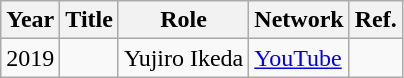<table class="wikitable">
<tr>
<th>Year</th>
<th>Title</th>
<th>Role</th>
<th>Network</th>
<th>Ref.</th>
</tr>
<tr>
<td>2019</td>
<td></td>
<td>Yujiro Ikeda</td>
<td><a href='#'>YouTube</a></td>
<td></td>
</tr>
</table>
